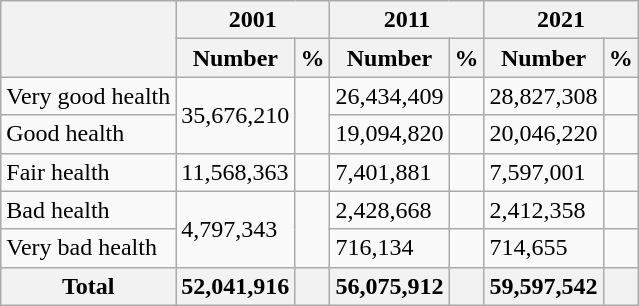<table class="wikitable mw-collapsible">
<tr>
<th rowspan="2"></th>
<th colspan="2">2001</th>
<th colspan="2">2011</th>
<th colspan="2">2021</th>
</tr>
<tr>
<th>Number</th>
<th>%</th>
<th>Number</th>
<th>%</th>
<th>Number</th>
<th>%</th>
</tr>
<tr>
<td>Very good health</td>
<td rowspan="2">35,676,210</td>
<td rowspan="2"></td>
<td>26,434,409</td>
<td></td>
<td>28,827,308</td>
<td></td>
</tr>
<tr>
<td>Good health</td>
<td>19,094,820</td>
<td></td>
<td>20,046,220</td>
<td></td>
</tr>
<tr>
<td>Fair health</td>
<td>11,568,363</td>
<td></td>
<td>7,401,881</td>
<td></td>
<td>7,597,001</td>
<td></td>
</tr>
<tr>
<td>Bad health</td>
<td rowspan="2">4,797,343</td>
<td rowspan="2"></td>
<td>2,428,668</td>
<td></td>
<td>2,412,358</td>
<td></td>
</tr>
<tr>
<td>Very bad health</td>
<td>716,134</td>
<td></td>
<td>714,655</td>
<td></td>
</tr>
<tr>
<th>Total</th>
<th>52,041,916</th>
<th></th>
<th>56,075,912</th>
<th></th>
<th>59,597,542</th>
<th></th>
</tr>
</table>
